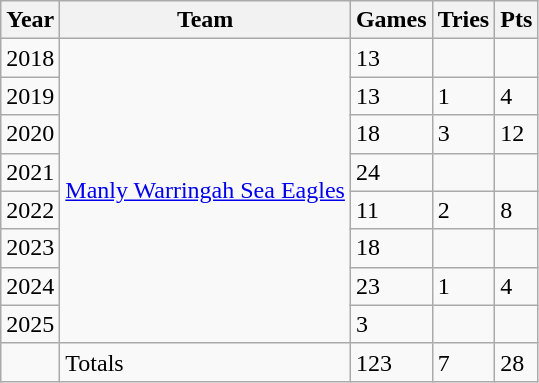<table class="wikitable">
<tr>
<th>Year</th>
<th>Team</th>
<th>Games</th>
<th>Tries</th>
<th>Pts</th>
</tr>
<tr>
<td>2018</td>
<td rowspan="8"> <a href='#'>Manly Warringah Sea Eagles</a></td>
<td>13</td>
<td></td>
<td></td>
</tr>
<tr>
<td>2019</td>
<td>13</td>
<td>1</td>
<td>4</td>
</tr>
<tr>
<td>2020</td>
<td>18</td>
<td>3</td>
<td>12</td>
</tr>
<tr>
<td>2021</td>
<td>24</td>
<td></td>
<td></td>
</tr>
<tr>
<td>2022</td>
<td>11</td>
<td>2</td>
<td>8</td>
</tr>
<tr>
<td>2023</td>
<td>18</td>
<td></td>
<td></td>
</tr>
<tr>
<td>2024</td>
<td>23</td>
<td>1</td>
<td>4</td>
</tr>
<tr>
<td>2025</td>
<td>3</td>
<td></td>
<td></td>
</tr>
<tr>
<td></td>
<td>Totals</td>
<td>123</td>
<td>7</td>
<td>28</td>
</tr>
</table>
